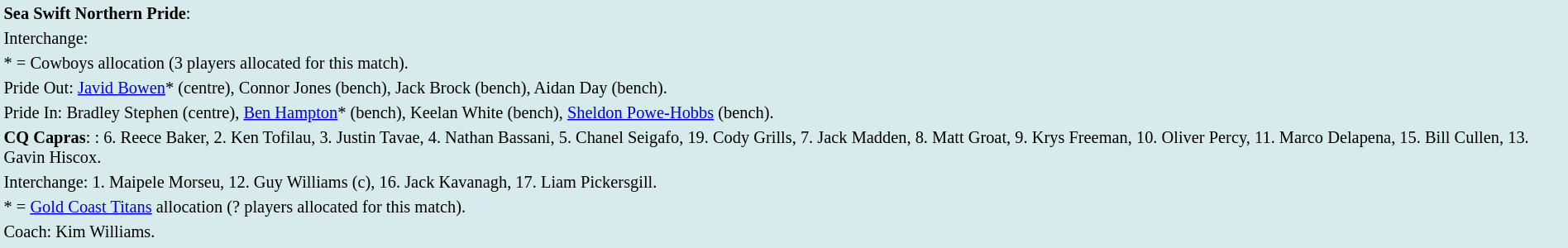<table style="background:#d7ebed; font-size:85%; width:100%;">
<tr>
<td><strong>Sea Swift Northern Pride</strong>:             </td>
</tr>
<tr>
<td>Interchange:    </td>
</tr>
<tr>
<td>* = Cowboys allocation (3 players allocated for this match).</td>
</tr>
<tr>
<td>Pride Out: <a href='#'>Javid Bowen</a>* (centre), Connor Jones (bench), Jack Brock (bench), Aidan Day (bench).</td>
</tr>
<tr>
<td>Pride In: Bradley Stephen (centre), <a href='#'>Ben Hampton</a>* (bench), Keelan White (bench), <a href='#'>Sheldon Powe-Hobbs</a> (bench).</td>
</tr>
<tr>
<td><strong>CQ Capras</strong>: : 6. Reece Baker, 2. Ken Tofilau, 3. Justin Tavae, 4. Nathan Bassani, 5. Chanel Seigafo, 19. Cody Grills, 7. Jack Madden, 8. Matt Groat, 9. Krys Freeman, 10. Oliver Percy, 11. Marco Delapena, 15. Bill Cullen, 13. Gavin Hiscox.</td>
</tr>
<tr>
<td>Interchange: 1. Maipele Morseu, 12. Guy Williams (c), 16. Jack Kavanagh, 17. Liam Pickersgill.</td>
</tr>
<tr>
<td>* = <a href='#'>Gold Coast Titans</a> allocation (? players allocated for this match).</td>
</tr>
<tr>
<td>Coach: Kim Williams.</td>
</tr>
<tr>
</tr>
</table>
